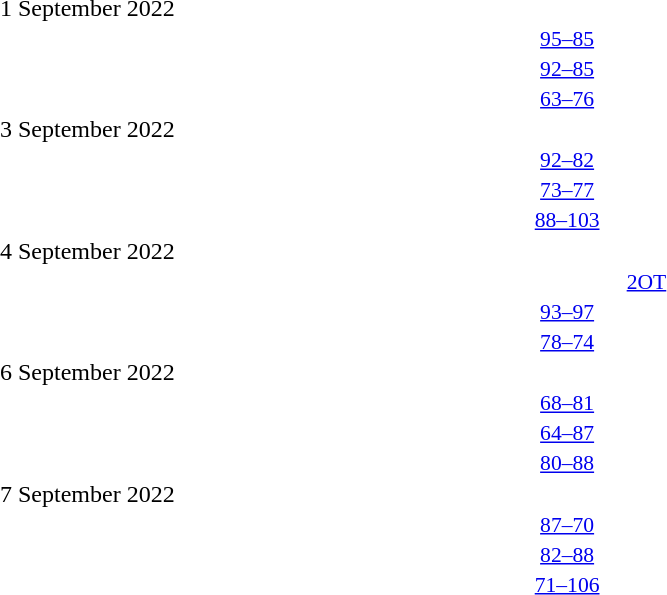<table style="width:100%;" cellspacing="1">
<tr>
<th width=25%></th>
<th width=2%></th>
<th width=6%></th>
<th width=2%></th>
<th width=25%></th>
</tr>
<tr>
<td>1 September 2022</td>
</tr>
<tr style=font-size:90%>
<td align=right></td>
<td></td>
<td align=center><a href='#'>95–85</a></td>
<td></td>
<td></td>
<td></td>
</tr>
<tr style=font-size:90%>
<td align=right></td>
<td></td>
<td align=center><a href='#'>92–85</a></td>
<td></td>
<td></td>
<td></td>
</tr>
<tr style=font-size:90%>
<td align=right></td>
<td></td>
<td align=center><a href='#'>63–76</a></td>
<td></td>
<td></td>
<td></td>
</tr>
<tr>
<td>3 September 2022</td>
</tr>
<tr style=font-size:90%>
<td align=right></td>
<td></td>
<td align=center><a href='#'>92–82</a></td>
<td></td>
<td></td>
<td></td>
</tr>
<tr style=font-size:90%>
<td align=right></td>
<td></td>
<td align=center><a href='#'>73–77</a></td>
<td></td>
<td></td>
<td></td>
</tr>
<tr style=font-size:90%>
<td align=right></td>
<td></td>
<td align=center><a href='#'>88–103</a></td>
<td></td>
<td></td>
<td></td>
</tr>
<tr>
<td>4 September 2022</td>
</tr>
<tr style=font-size:90%>
<td align=right></td>
<td></td>
<td align=center><a href='#'></a></td>
<td><a href='#'>2OT</a></td>
<td></td>
<td></td>
</tr>
<tr style=font-size:90%>
<td align=right></td>
<td></td>
<td align=center><a href='#'>93–97</a></td>
<td></td>
<td></td>
<td></td>
</tr>
<tr style=font-size:90%>
<td align=right></td>
<td></td>
<td align=center><a href='#'>78–74</a></td>
<td></td>
<td></td>
<td></td>
</tr>
<tr>
<td>6 September 2022</td>
</tr>
<tr style=font-size:90%>
<td align=right></td>
<td></td>
<td align=center><a href='#'>68–81</a></td>
<td></td>
<td></td>
<td></td>
</tr>
<tr style=font-size:90%>
<td align=right></td>
<td></td>
<td align=center><a href='#'>64–87</a></td>
<td></td>
<td></td>
<td></td>
</tr>
<tr style=font-size:90%>
<td align=right></td>
<td></td>
<td align=center><a href='#'>80–88</a></td>
<td></td>
<td></td>
<td></td>
</tr>
<tr>
<td>7 September 2022</td>
</tr>
<tr style=font-size:90%>
<td align=right></td>
<td></td>
<td align=center><a href='#'>87–70</a></td>
<td></td>
<td></td>
<td></td>
</tr>
<tr style=font-size:90%>
<td align=right></td>
<td></td>
<td align=center><a href='#'>82–88</a></td>
<td></td>
<td></td>
<td></td>
</tr>
<tr style=font-size:90%>
<td align=right></td>
<td></td>
<td align=center><a href='#'>71–106</a></td>
<td></td>
<td></td>
<td></td>
</tr>
</table>
